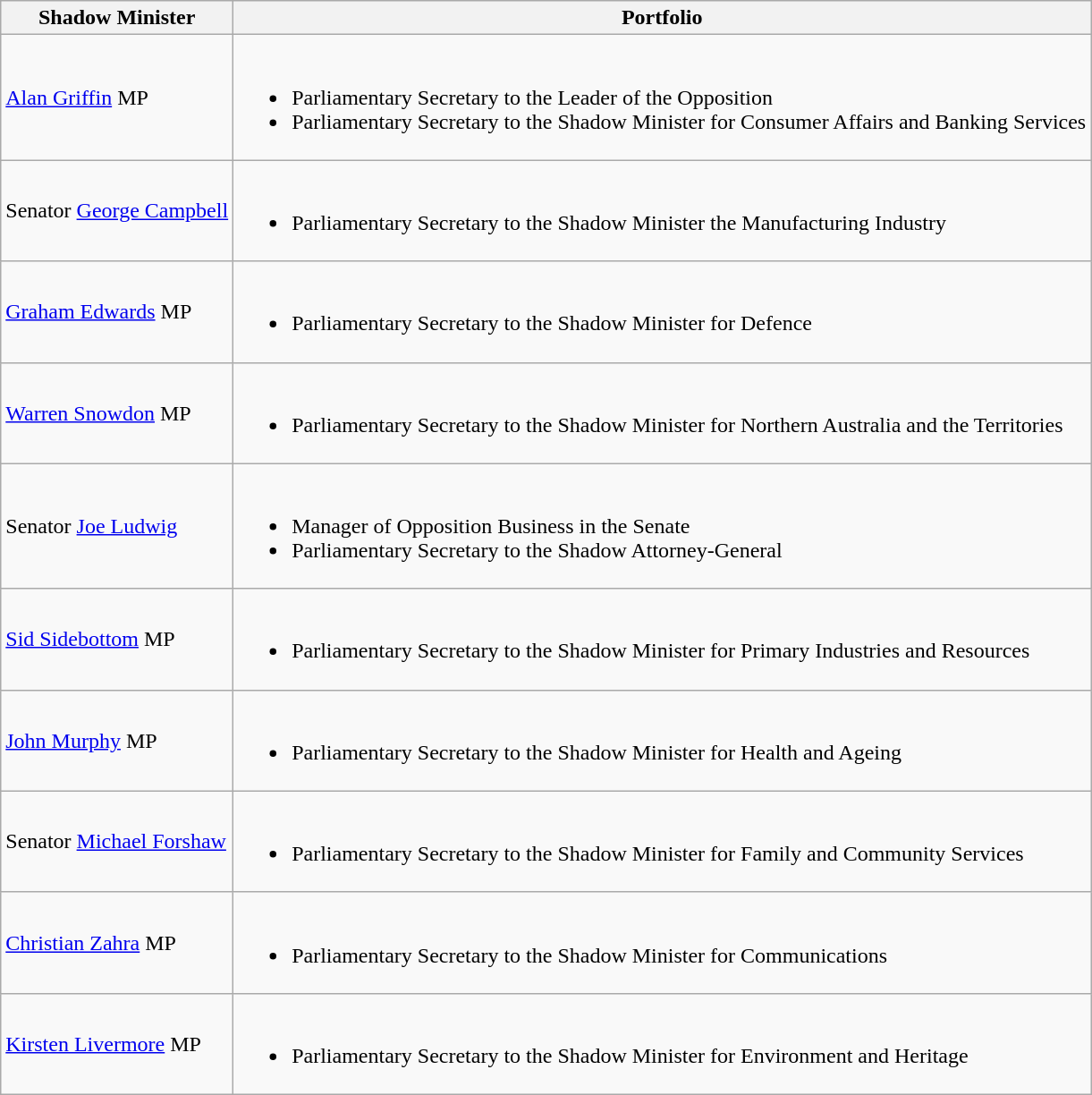<table class="wikitable sortable">
<tr>
<th>Shadow Minister</th>
<th>Portfolio</th>
</tr>
<tr>
<td><a href='#'>Alan Griffin</a> MP</td>
<td><br><ul><li>Parliamentary Secretary to the Leader of the Opposition</li><li>Parliamentary Secretary to the Shadow Minister for Consumer Affairs and Banking Services</li></ul></td>
</tr>
<tr>
<td>Senator <a href='#'>George Campbell</a></td>
<td><br><ul><li>Parliamentary Secretary to the Shadow Minister the Manufacturing Industry</li></ul></td>
</tr>
<tr>
<td><a href='#'>Graham Edwards</a> MP</td>
<td><br><ul><li>Parliamentary Secretary to the Shadow Minister for Defence</li></ul></td>
</tr>
<tr>
<td><a href='#'>Warren Snowdon</a> MP</td>
<td><br><ul><li>Parliamentary Secretary to the Shadow Minister for Northern Australia and the Territories</li></ul></td>
</tr>
<tr>
<td>Senator <a href='#'>Joe Ludwig</a></td>
<td><br><ul><li>Manager of Opposition Business in the Senate</li><li>Parliamentary Secretary to the Shadow Attorney-General</li></ul></td>
</tr>
<tr>
<td><a href='#'>Sid Sidebottom</a> MP</td>
<td><br><ul><li>Parliamentary Secretary to the Shadow Minister for Primary Industries and Resources</li></ul></td>
</tr>
<tr>
<td><a href='#'>John Murphy</a> MP</td>
<td><br><ul><li>Parliamentary Secretary to the Shadow Minister for Health and Ageing</li></ul></td>
</tr>
<tr>
<td>Senator <a href='#'>Michael Forshaw</a></td>
<td><br><ul><li>Parliamentary Secretary to the Shadow Minister for Family and Community Services</li></ul></td>
</tr>
<tr>
<td><a href='#'>Christian Zahra</a> MP</td>
<td><br><ul><li>Parliamentary Secretary to the Shadow Minister for Communications</li></ul></td>
</tr>
<tr>
<td><a href='#'>Kirsten Livermore</a> MP</td>
<td><br><ul><li>Parliamentary Secretary to the Shadow Minister for Environment and Heritage</li></ul></td>
</tr>
</table>
